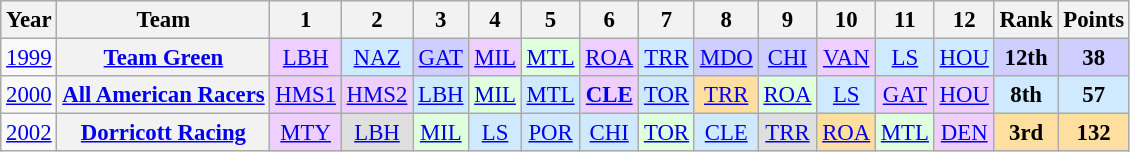<table class="wikitable" style="text-align:center; font-size:95%">
<tr>
<th>Year</th>
<th>Team</th>
<th>1</th>
<th>2</th>
<th>3</th>
<th>4</th>
<th>5</th>
<th>6</th>
<th>7</th>
<th>8</th>
<th>9</th>
<th>10</th>
<th>11</th>
<th>12</th>
<th>Rank</th>
<th>Points</th>
</tr>
<tr>
<td><a href='#'>1999</a></td>
<th><a href='#'>Team Green</a></th>
<td style="background:#EFCFFF;"><a href='#'>LBH</a><br></td>
<td style="background:#CFEAFF;"><a href='#'>NAZ</a><br></td>
<td style="background:#CFCFFF;"><a href='#'>GAT</a><br></td>
<td style="background:#EFCFFF;"><a href='#'>MIL</a><br></td>
<td style="background:#DFFFDF;"><a href='#'>MTL</a><br></td>
<td style="background:#EFCFFF;"><a href='#'>ROA</a><br></td>
<td style="background:#CFEAFF;"><a href='#'>TRR</a><br></td>
<td style="background:#CFCFFF;"><a href='#'>MDO</a><br></td>
<td style="background:#CFCFFF;"><a href='#'>CHI</a><br></td>
<td style="background:#EFCFFF;"><a href='#'>VAN</a><br></td>
<td style="background:#CFEAFF;"><a href='#'>LS</a><br></td>
<td style="background:#CFEAFF;"><a href='#'>HOU</a><br></td>
<td style="background:#CFCFFF;"><strong>12th</strong></td>
<td style="background:#CFCFFF;"><strong>38</strong></td>
</tr>
<tr>
<td><a href='#'>2000</a></td>
<th><a href='#'>All American Racers</a></th>
<td style="background:#EFCFFF;"><a href='#'>HMS1</a><br></td>
<td style="background:#EFCFFF;"><a href='#'>HMS2</a><br></td>
<td style="background:#CFEAFF;"><a href='#'>LBH</a><br></td>
<td style="background:#DFFFDF;"><a href='#'>MIL</a><br></td>
<td style="background:#CFEAFF;"><a href='#'>MTL</a><br></td>
<td style="background:#EFCFFF;"><strong><a href='#'>CLE</a></strong><br></td>
<td style="background:#CFEAFF;"><a href='#'>TOR</a><br></td>
<td style="background:#FFDF9F;"><a href='#'>TRR</a><br></td>
<td style="background:#DFFFDF;"><a href='#'>ROA</a><br></td>
<td style="background:#CFEAFF;"><a href='#'>LS</a><br></td>
<td style="background:#EFCFFF;"><a href='#'>GAT</a><br></td>
<td style="background:#EFCFFF;"><a href='#'>HOU</a><br></td>
<td style="background:#CFEAFF;"><strong>8th</strong></td>
<td style="background:#CFEAFF;"><strong>57</strong></td>
</tr>
<tr>
<td><a href='#'>2002</a></td>
<th><a href='#'>Dorricott Racing</a></th>
<td style="background:#EFCFFF;"><a href='#'>MTY</a><br></td>
<td style="background:#DFDFDF;"><a href='#'>LBH</a><br></td>
<td style="background:#DFFFDF;"><a href='#'>MIL</a><br></td>
<td style="background:#CFEAFF;"><a href='#'>LS</a><br></td>
<td style="background:#CFEAFF;"><a href='#'>POR</a><br></td>
<td style="background:#CFEAFF;"><a href='#'>CHI</a><br></td>
<td style="background:#DFFFDF;"><a href='#'>TOR</a><br></td>
<td style="background:#CFEAFF;"><a href='#'>CLE</a><br></td>
<td style="background:#DFDFDF;"><a href='#'>TRR</a><br></td>
<td style="background:#FFDF9F;"><a href='#'>ROA</a><br></td>
<td style="background:#DFFFDF;"><a href='#'>MTL</a><br></td>
<td style="background:#EFCFFF;"><a href='#'>DEN</a><br></td>
<td style="background:#FFDF9F;"><strong>3rd</strong></td>
<td style="background:#FFDF9F;"><strong>132</strong></td>
</tr>
</table>
